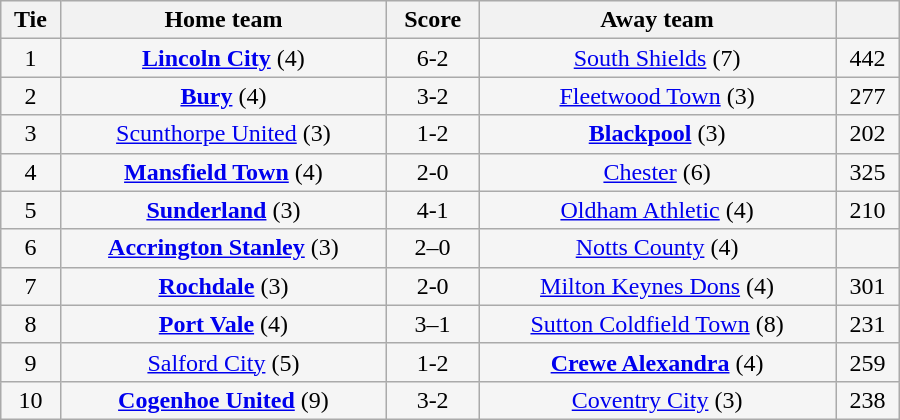<table class="wikitable" style="width: 600px; background:WhiteSmoke; text-align:center; font-size:100%">
<tr>
<th>Tie</th>
<th>Home team</th>
<th>Score</th>
<th>Away team</th>
<th></th>
</tr>
<tr>
<td>1</td>
<td><strong><a href='#'>Lincoln City</a></strong> (4)</td>
<td>6-2</td>
<td><a href='#'>South Shields</a> (7)</td>
<td>442</td>
</tr>
<tr>
<td>2</td>
<td><strong><a href='#'>Bury</a></strong> (4)</td>
<td>3-2</td>
<td><a href='#'>Fleetwood Town</a> (3)</td>
<td>277</td>
</tr>
<tr>
<td>3</td>
<td><a href='#'>Scunthorpe United</a> (3)</td>
<td>1-2</td>
<td><strong><a href='#'>Blackpool</a></strong> (3)</td>
<td>202</td>
</tr>
<tr>
<td>4</td>
<td><strong><a href='#'>Mansfield Town</a></strong> (4)</td>
<td>2-0</td>
<td><a href='#'>Chester</a> (6)</td>
<td>325</td>
</tr>
<tr>
<td>5</td>
<td><strong><a href='#'>Sunderland</a></strong> (3)</td>
<td>4-1</td>
<td><a href='#'>Oldham Athletic</a> (4)</td>
<td>210</td>
</tr>
<tr>
<td>6</td>
<td><strong><a href='#'>Accrington Stanley</a></strong> (3)</td>
<td>2–0</td>
<td><a href='#'>Notts County</a> (4)</td>
<td></td>
</tr>
<tr>
<td>7</td>
<td><strong><a href='#'>Rochdale</a></strong> (3)</td>
<td>2-0</td>
<td><a href='#'>Milton Keynes Dons</a> (4)</td>
<td>301</td>
</tr>
<tr>
<td>8</td>
<td><strong><a href='#'>Port Vale</a></strong> (4)</td>
<td>3–1</td>
<td><a href='#'>Sutton Coldfield Town</a> (8)</td>
<td>231</td>
</tr>
<tr>
<td>9</td>
<td><a href='#'>Salford City</a> (5)</td>
<td>1-2</td>
<td><strong><a href='#'>Crewe Alexandra</a></strong> (4)</td>
<td>259</td>
</tr>
<tr>
<td>10</td>
<td><strong><a href='#'>Cogenhoe United</a></strong> (9)</td>
<td>3-2</td>
<td><a href='#'>Coventry City</a> (3)</td>
<td>238</td>
</tr>
</table>
